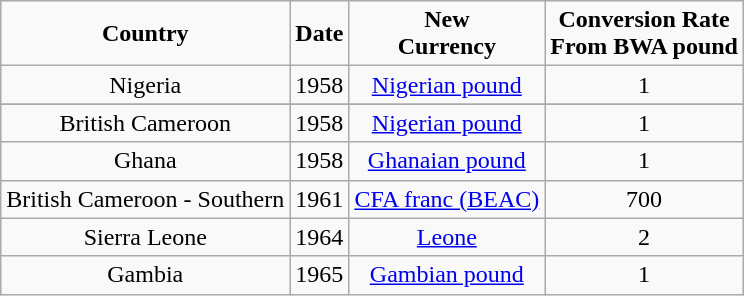<table class="wikitable">
<tr>
<td align="center"><strong>Country</strong></td>
<td align="center"><strong>Date</strong></td>
<td align="center"><strong>New<br>Currency</strong></td>
<td align="center"><strong>Conversion Rate<br>From BWA pound</strong></td>
</tr>
<tr>
<td align="center">Nigeria</td>
<td align="center">1958</td>
<td align="center"><a href='#'>Nigerian pound</a></td>
<td align="center">1</td>
</tr>
<tr>
</tr>
<tr>
<td align="center">British Cameroon</td>
<td align="center">1958</td>
<td align="center"><a href='#'>Nigerian pound</a></td>
<td align="center">1</td>
</tr>
<tr>
<td align="center">Ghana</td>
<td align="center">1958</td>
<td align="center"><a href='#'>Ghanaian pound</a></td>
<td align="center">1</td>
</tr>
<tr>
<td align="center">British Cameroon - Southern</td>
<td align="center">1961</td>
<td align="center"><a href='#'>CFA franc (BEAC)</a></td>
<td align="center">700</td>
</tr>
<tr>
<td align="center">Sierra Leone</td>
<td align="center">1964</td>
<td align="center"><a href='#'>Leone</a></td>
<td align="center">2</td>
</tr>
<tr>
<td align="center">Gambia</td>
<td align="center">1965</td>
<td align="center"><a href='#'>Gambian pound</a></td>
<td align="center">1</td>
</tr>
</table>
